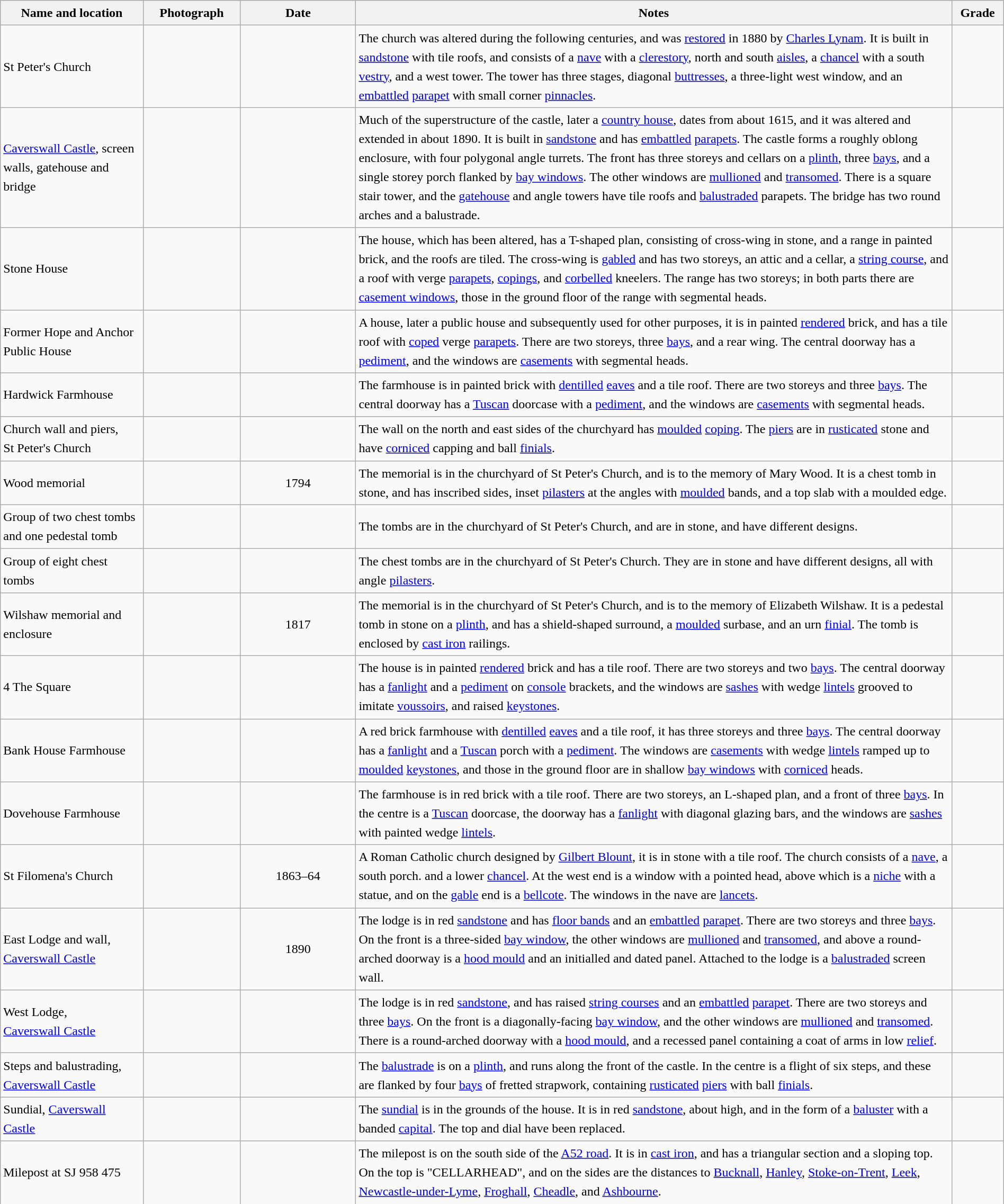<table class="wikitable sortable plainrowheaders" style="width:100%; border:0; text-align:left; line-height:150%;">
<tr>
<th scope="col"  style="width:150px">Name and location</th>
<th scope="col"  style="width:100px" class="unsortable">Photograph</th>
<th scope="col"  style="width:120px">Date</th>
<th scope="col"  style="width:650px" class="unsortable">Notes</th>
<th scope="col"  style="width:50px">Grade</th>
</tr>
<tr>
<td>St Peter's Church<br><small></small></td>
<td></td>
<td align="center"></td>
<td>The church was altered during the following centuries, and was <a href='#'>restored</a> in 1880 by <a href='#'>Charles Lynam</a>.  It is built in <a href='#'>sandstone</a> with tile roofs, and consists of a <a href='#'>nave</a> with a <a href='#'>clerestory</a>, north and south <a href='#'>aisles</a>, a <a href='#'>chancel</a> with a south <a href='#'>vestry</a>, and a west tower.  The tower has three stages, diagonal <a href='#'>buttresses</a>, a three-light west window, and an <a href='#'>embattled</a> <a href='#'>parapet</a> with small corner <a href='#'>pinnacles</a>.</td>
<td align="center" ></td>
</tr>
<tr>
<td><a href='#'>Caverswall Castle</a>, screen walls, gatehouse and bridge<br><small></small></td>
<td></td>
<td align="center"></td>
<td>Much of the superstructure of the castle, later a <a href='#'>country house</a>, dates from about 1615, and it was altered and extended in about 1890.  It is built in <a href='#'>sandstone</a> and has <a href='#'>embattled</a> <a href='#'>parapets</a>.  The castle forms a roughly oblong enclosure, with four polygonal angle turrets.  The front has three storeys and cellars on a <a href='#'>plinth</a>, three <a href='#'>bays</a>, and a single storey porch flanked by <a href='#'>bay windows</a>.  The other windows are <a href='#'>mullioned</a> and <a href='#'>transomed</a>.  There is a square stair tower, and the <a href='#'>gatehouse</a> and angle towers have tile roofs and <a href='#'>balustraded</a> parapets.  The bridge has two round arches and a balustrade.</td>
<td align="center" ></td>
</tr>
<tr>
<td>Stone House<br><small></small></td>
<td></td>
<td align="center"></td>
<td>The house, which has been altered, has a T-shaped plan, consisting of cross-wing in stone, and a range in painted brick, and the roofs are tiled.  The cross-wing is <a href='#'>gabled</a> and has two storeys, an attic and a cellar, a <a href='#'>string course</a>, and a roof with verge <a href='#'>parapets</a>, <a href='#'>copings</a>, and <a href='#'>corbelled</a> kneelers.  The range has two storeys; in both parts there are <a href='#'>casement windows</a>, those in the ground floor of the range with segmental heads.</td>
<td align="center" ></td>
</tr>
<tr>
<td>Former Hope and Anchor Public House<br><small></small></td>
<td></td>
<td align="center"></td>
<td>A house, later a public house and subsequently used for other purposes, it is in painted <a href='#'>rendered</a> brick, and has a tile roof with <a href='#'>coped</a> verge <a href='#'>parapets</a>.  There are two storeys, three <a href='#'>bays</a>, and a rear wing.  The central doorway has a <a href='#'>pediment</a>, and the windows are <a href='#'>casements</a> with segmental heads.</td>
<td align="center" ></td>
</tr>
<tr>
<td>Hardwick Farmhouse<br><small></small></td>
<td></td>
<td align="center"></td>
<td>The farmhouse is in painted brick with <a href='#'>dentilled</a> <a href='#'>eaves</a> and a tile roof.  There are two storeys and three <a href='#'>bays</a>.  The central doorway has a <a href='#'>Tuscan</a> doorcase with a <a href='#'>pediment</a>, and the windows are <a href='#'>casements</a> with segmental heads.</td>
<td align="center" ></td>
</tr>
<tr>
<td>Church wall and piers,<br>St Peter's Church<br><small></small></td>
<td></td>
<td align="center"></td>
<td>The wall on the north and east sides of the churchyard has <a href='#'>moulded</a> <a href='#'>coping</a>.  The <a href='#'>piers</a> are in <a href='#'>rusticated</a> stone and have <a href='#'>corniced</a> capping and ball <a href='#'>finials</a>.</td>
<td align="center" ></td>
</tr>
<tr>
<td>Wood memorial<br><small></small></td>
<td></td>
<td align="center">1794</td>
<td>The memorial is in the churchyard of St Peter's Church, and is to the memory of Mary Wood.  It is a chest tomb in stone, and has inscribed sides, inset <a href='#'>pilasters</a> at the angles with <a href='#'>moulded</a> bands, and a top slab with a moulded edge.</td>
<td align="center" ></td>
</tr>
<tr>
<td>Group of two chest tombs and one pedestal tomb<br><small></small></td>
<td></td>
<td align="center"></td>
<td>The tombs are in the churchyard of St Peter's Church, and are in stone, and have different designs.</td>
<td align="center" ></td>
</tr>
<tr>
<td>Group of eight chest tombs<br><small></small></td>
<td></td>
<td align="center"></td>
<td>The chest tombs are in the churchyard of St Peter's Church.  They are in stone and have different designs, all with angle <a href='#'>pilasters</a>.</td>
<td align="center" ></td>
</tr>
<tr>
<td>Wilshaw memorial and enclosure<br><small></small></td>
<td></td>
<td align="center">1817</td>
<td>The memorial is in the churchyard of St Peter's Church, and is to the memory of Elizabeth Wilshaw.  It is a pedestal tomb in stone on a <a href='#'>plinth</a>, and has a shield-shaped surround, a <a href='#'>moulded</a> surbase, and an urn <a href='#'>finial</a>.  The tomb is enclosed by <a href='#'>cast iron</a> railings.</td>
<td align="center" ></td>
</tr>
<tr>
<td>4 The Square<br><small></small></td>
<td></td>
<td align="center"></td>
<td>The house is in painted <a href='#'>rendered</a> brick and has a tile roof.  There are two storeys and two <a href='#'>bays</a>.  The central doorway has a <a href='#'>fanlight</a> and a <a href='#'>pediment</a> on <a href='#'>console</a> brackets, and the windows are <a href='#'>sashes</a> with wedge <a href='#'>lintels</a> grooved to imitate <a href='#'>voussoirs</a>, and raised <a href='#'>keystones</a>.</td>
<td align="center" ></td>
</tr>
<tr>
<td>Bank House Farmhouse<br><small></small></td>
<td></td>
<td align="center"></td>
<td>A red brick farmhouse with <a href='#'>dentilled</a> <a href='#'>eaves</a> and a tile roof, it has three storeys and three <a href='#'>bays</a>.  The central doorway has a <a href='#'>fanlight</a> and a <a href='#'>Tuscan</a> porch with a <a href='#'>pediment</a>.  The windows are <a href='#'>casements</a> with wedge <a href='#'>lintels</a> ramped up to <a href='#'>moulded</a> <a href='#'>keystones</a>, and those in the ground floor are in shallow <a href='#'>bay windows</a> with <a href='#'>corniced</a> heads.</td>
<td align="center" ></td>
</tr>
<tr>
<td>Dovehouse Farmhouse<br><small></small></td>
<td></td>
<td align="center"></td>
<td>The farmhouse is in red brick with a tile roof.  There are two storeys, an L-shaped plan, and a front of three <a href='#'>bays</a>.  In the centre is a <a href='#'>Tuscan</a> doorcase, the doorway has a <a href='#'>fanlight</a> with diagonal glazing bars, and the windows are <a href='#'>sashes</a> with painted wedge <a href='#'>lintels</a>.</td>
<td align="center" ></td>
</tr>
<tr>
<td>St Filomena's Church<br><small></small></td>
<td></td>
<td align="center">1863–64</td>
<td>A Roman Catholic church designed by <a href='#'>Gilbert Blount</a>, it is in stone with a tile roof.  The church consists of a <a href='#'>nave</a>, a south porch. and a lower <a href='#'>chancel</a>.  At the west end is a window with a pointed head, above which is a <a href='#'>niche</a> with a statue, and on the <a href='#'>gable</a> end is a <a href='#'>bellcote</a>.  The windows in the nave are <a href='#'>lancets</a>.</td>
<td align="center" ></td>
</tr>
<tr>
<td>East Lodge and wall,<br><a href='#'>Caverswall Castle</a><br><small></small></td>
<td></td>
<td align="center">1890</td>
<td>The lodge is in red <a href='#'>sandstone</a> and has <a href='#'>floor bands</a> and an <a href='#'>embattled</a> <a href='#'>parapet</a>.  There are two storeys and three <a href='#'>bays</a>.  On the front is a three-sided <a href='#'>bay window</a>, the other windows are <a href='#'>mullioned</a> and <a href='#'>transomed</a>, and above a round-arched doorway is a <a href='#'>hood mould</a> and an initialled and dated panel.  Attached to the lodge is a <a href='#'>balustraded</a> screen wall.</td>
<td align="center" ></td>
</tr>
<tr>
<td>West Lodge,<br><a href='#'>Caverswall Castle</a><br><small></small></td>
<td></td>
<td align="center"></td>
<td>The lodge is in red <a href='#'>sandstone</a>, and has raised <a href='#'>string courses</a> and an <a href='#'>embattled</a> <a href='#'>parapet</a>.  There are two storeys and three <a href='#'>bays</a>.  On the front is a diagonally-facing <a href='#'>bay window</a>, and the other windows are <a href='#'>mullioned</a> and <a href='#'>transomed</a>.  There is a round-arched doorway with a <a href='#'>hood mould</a>, and a recessed panel containing a coat of arms in low <a href='#'>relief</a>.</td>
<td align="center" ></td>
</tr>
<tr>
<td>Steps and balustrading, <a href='#'>Caverswall Castle</a><br><small></small></td>
<td></td>
<td align="center"></td>
<td>The <a href='#'>balustrade</a> is on a <a href='#'>plinth</a>, and runs along the front of the castle.  In the centre is a flight of six steps, and these are flanked by four <a href='#'>bays</a> of fretted strapwork, containing <a href='#'>rusticated</a> <a href='#'>piers</a> with ball <a href='#'>finials</a>.</td>
<td align="center" ></td>
</tr>
<tr>
<td>Sundial, <a href='#'>Caverswall Castle</a><br><small></small></td>
<td></td>
<td align="center"></td>
<td>The <a href='#'>sundial</a> is in the grounds of the house.  It is in red <a href='#'>sandstone</a>, about  high, and in the form of a <a href='#'>baluster</a> with a banded <a href='#'>capital</a>.  The top and dial have been replaced.</td>
<td align="center" ></td>
</tr>
<tr>
<td>Milepost at SJ 958 475<br><small></small></td>
<td></td>
<td align="center"></td>
<td>The milepost is on the south side of the <a href='#'>A52 road</a>.  It is in <a href='#'>cast iron</a>, and has a triangular section and a sloping top.  On the top is "CELLARHEAD", and on the sides are the distances to <a href='#'>Bucknall</a>, <a href='#'>Hanley</a>, <a href='#'>Stoke-on-Trent</a>, <a href='#'>Leek</a>, <a href='#'>Newcastle-under-Lyme</a>, <a href='#'>Froghall</a>, <a href='#'>Cheadle</a>, and <a href='#'>Ashbourne</a>.</td>
<td align="center" ></td>
</tr>
<tr>
</tr>
</table>
